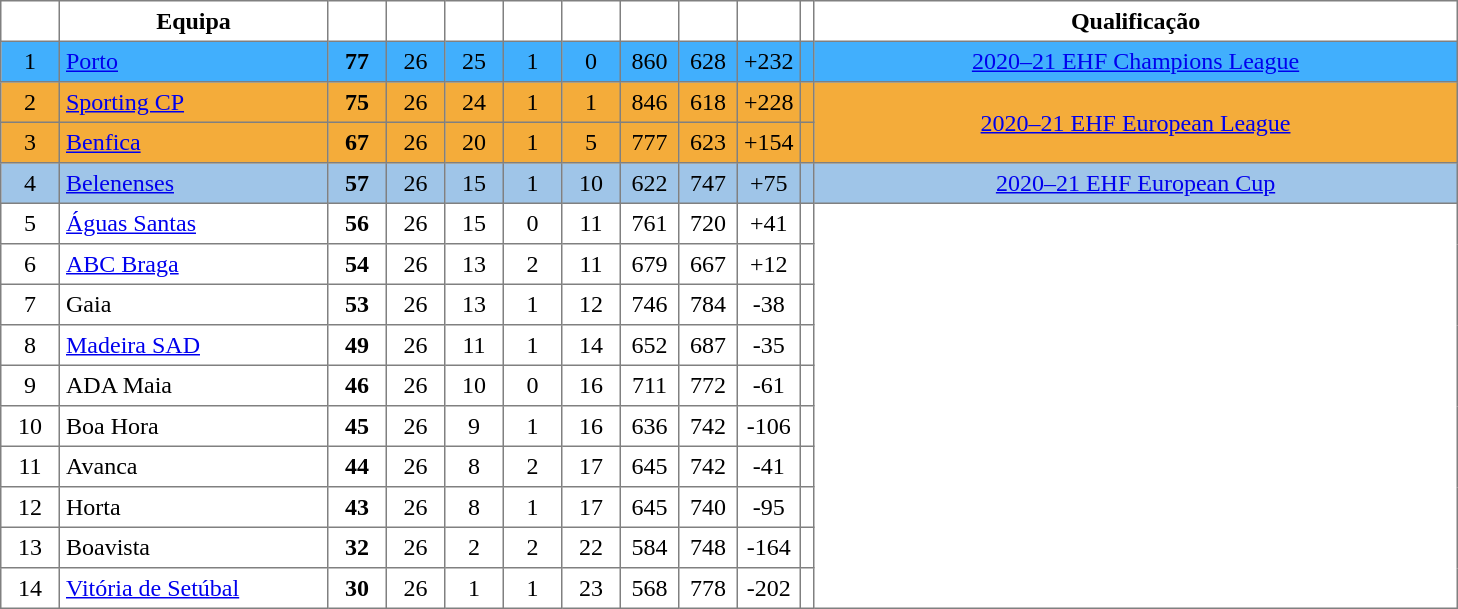<table class="toccolours" cellspacing="0" cellpadding="4" border="1" style="border-collapse: collapse; margin:0; bgcolor:gray2;">
<tr>
<th width="30"></th>
<th width="170">Equipa</th>
<th width="30"></th>
<th width="30"></th>
<th width="30"></th>
<th width="30"></th>
<th width="30"></th>
<th width="30"></th>
<th width="30"></th>
<th width="30"></th>
<th></th>
<th width="420">Qualificação</th>
</tr>
<tr bgcolor="#41affd" align="center">
<td>1</td>
<td align="left"><a href='#'>Porto</a></td>
<td><strong>77</strong></td>
<td>26</td>
<td>25</td>
<td>1</td>
<td>0</td>
<td>860</td>
<td>628</td>
<td>+232</td>
<td></td>
<td><a href='#'>2020–21 EHF Champions League</a></td>
</tr>
<tr align="center" bgcolor="#f4ac3a">
<td>2</td>
<td align="left"><a href='#'>Sporting CP</a></td>
<td><strong>75</strong></td>
<td>26</td>
<td>24</td>
<td>1</td>
<td>1</td>
<td>846</td>
<td>618</td>
<td>+228</td>
<td></td>
<td rowspan="2"><a href='#'>2020–21 EHF European League</a></td>
</tr>
<tr align="center" bgcolor="#f4ac3a">
<td>3</td>
<td align="left"><a href='#'>Benfica</a></td>
<td><strong>67</strong></td>
<td>26</td>
<td>20</td>
<td>1</td>
<td>5</td>
<td>777</td>
<td>623</td>
<td>+154</td>
<td></td>
</tr>
<tr align="center" bgcolor="#9fc5e8">
<td>4</td>
<td align="left"><a href='#'>Belenenses</a></td>
<td><strong>57</strong></td>
<td>26</td>
<td>15</td>
<td>1</td>
<td>10</td>
<td>622</td>
<td>747</td>
<td>+75</td>
<td></td>
<td><a href='#'>2020–21 EHF European Cup</a></td>
</tr>
<tr align="center">
<td>5</td>
<td align="left"><a href='#'>Águas Santas</a></td>
<td><strong>56</strong></td>
<td>26</td>
<td>15</td>
<td>0</td>
<td>11</td>
<td>761</td>
<td>720</td>
<td>+41</td>
<td></td>
</tr>
<tr align="center">
<td>6</td>
<td align="left"><a href='#'>ABC Braga</a></td>
<td><strong>54</strong></td>
<td>26</td>
<td>13</td>
<td>2</td>
<td>11</td>
<td>679</td>
<td>667</td>
<td>+12</td>
<td></td>
</tr>
<tr align="center">
<td>7</td>
<td align="left">Gaia</td>
<td><strong>53</strong></td>
<td>26</td>
<td>13</td>
<td>1</td>
<td>12</td>
<td>746</td>
<td>784</td>
<td>-38</td>
<td></td>
</tr>
<tr align="center">
<td>8</td>
<td align="left"><a href='#'>Madeira SAD</a></td>
<td><strong>49</strong></td>
<td>26</td>
<td>11</td>
<td>1</td>
<td>14</td>
<td>652</td>
<td>687</td>
<td>-35</td>
<td></td>
</tr>
<tr align="center">
<td>9</td>
<td align="left">ADA Maia</td>
<td><strong>46</strong></td>
<td>26</td>
<td>10</td>
<td>0</td>
<td>16</td>
<td>711</td>
<td>772</td>
<td>-61</td>
<td></td>
</tr>
<tr align="center">
<td>10</td>
<td align="left">Boa Hora</td>
<td><strong>45</strong></td>
<td>26</td>
<td>9</td>
<td>1</td>
<td>16</td>
<td>636</td>
<td>742</td>
<td>-106</td>
<td></td>
</tr>
<tr align="center">
<td>11</td>
<td align="left">Avanca</td>
<td><strong>44</strong></td>
<td>26</td>
<td>8</td>
<td>2</td>
<td>17</td>
<td>645</td>
<td>742</td>
<td>-41</td>
<td></td>
</tr>
<tr align="center">
<td>12</td>
<td align="left">Horta</td>
<td><strong>43</strong></td>
<td>26</td>
<td>8</td>
<td>1</td>
<td>17</td>
<td>645</td>
<td>740</td>
<td>-95</td>
<td></td>
</tr>
<tr align="center">
<td>13</td>
<td align="left">Boavista</td>
<td><strong>32</strong></td>
<td>26</td>
<td>2</td>
<td>2</td>
<td>22</td>
<td>584</td>
<td>748</td>
<td>-164</td>
<td></td>
</tr>
<tr align="center">
<td>14</td>
<td align="left"><a href='#'>Vitória de Setúbal</a></td>
<td><strong>30</strong></td>
<td>26</td>
<td>1</td>
<td>1</td>
<td>23</td>
<td>568</td>
<td>778</td>
<td>-202</td>
<td></td>
</tr>
</table>
